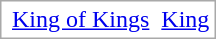<table style="border-spacing: 2px; border: 1px solid darkgray;">
<tr>
<td></td>
<td><a href='#'>King of Kings</a></td>
<td></td>
<td><a href='#'>King</a></td>
</tr>
</table>
